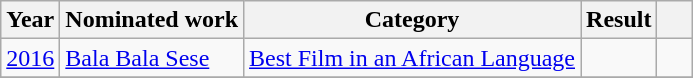<table class="wikitable sortable">
<tr>
<th>Year</th>
<th>Nominated work</th>
<th>Category</th>
<th>Result</th>
<th scope="col" style="width:1em;"></th>
</tr>
<tr>
<td><a href='#'>2016</a></td>
<td><a href='#'>Bala Bala Sese</a></td>
<td><a href='#'>Best Film in an African Language</a></td>
<td></td>
<td></td>
</tr>
<tr>
</tr>
</table>
